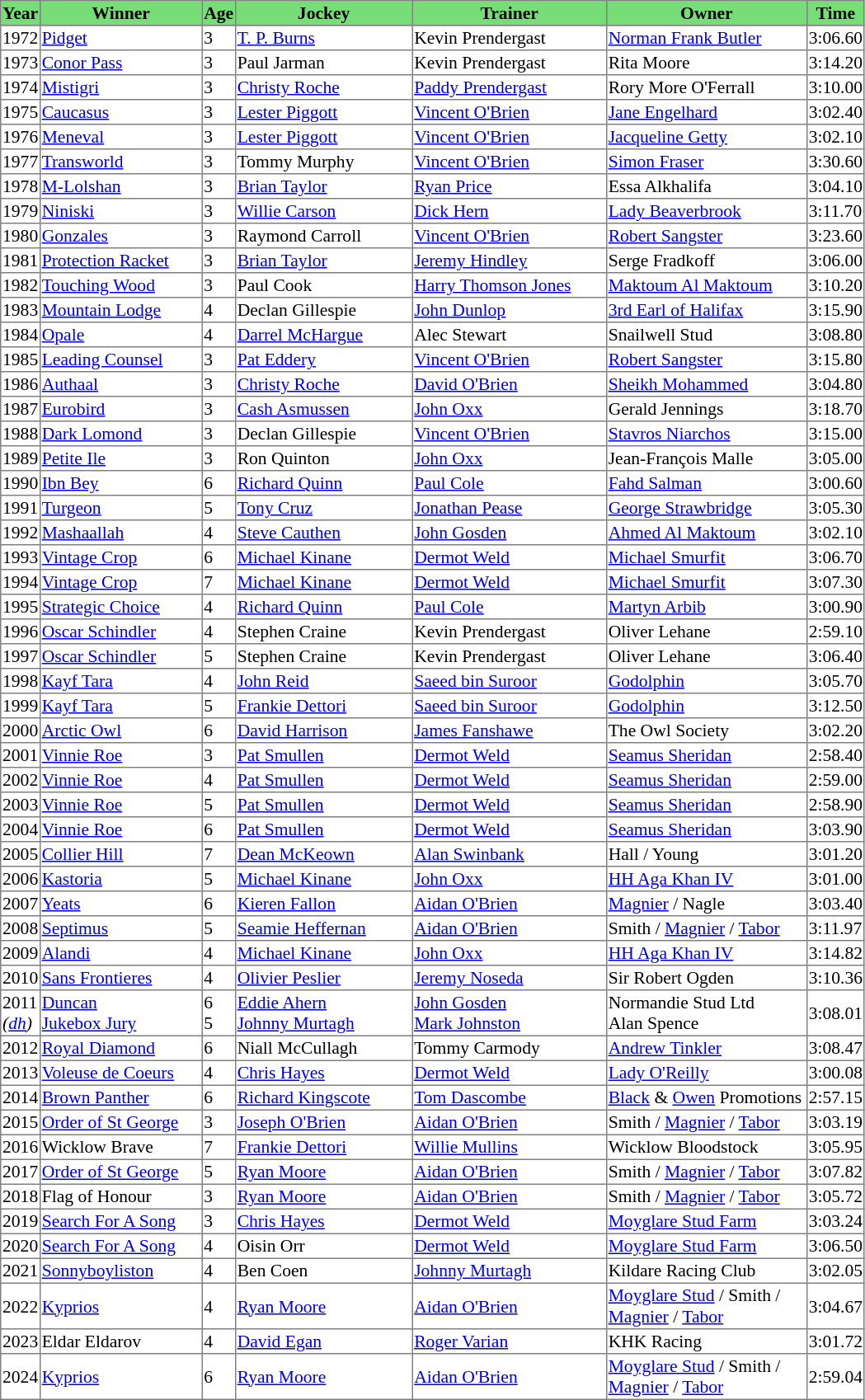<table class = "sortable" | border="1" style="border-collapse: collapse; font-size:90%">
<tr bgcolor="#77dd77" align="center">
<th>Year</th>
<th>Winner</th>
<th>Age</th>
<th>Jockey</th>
<th>Trainer</th>
<th>Owner</th>
<th>Time</th>
</tr>
<tr>
<td>1972</td>
<td width=128px><a href='#'>Pidget</a></td>
<td>3</td>
<td width=140px><a href='#'>T. P. Burns</a></td>
<td width=154px>Kevin Prendergast</td>
<td width=159px><a href='#'>Norman Frank Butler</a></td>
<td>3:06.60</td>
</tr>
<tr>
<td>1973</td>
<td><a href='#'>Conor Pass</a></td>
<td>3</td>
<td>Paul Jarman</td>
<td>Kevin Prendergast</td>
<td>Rita Moore</td>
<td>3:14.20</td>
</tr>
<tr>
<td>1974</td>
<td><a href='#'>Mistigri</a></td>
<td>3</td>
<td><a href='#'>Christy Roche</a></td>
<td><a href='#'>Paddy Prendergast</a></td>
<td>Rory More O'Ferrall</td>
<td>3:10.00</td>
</tr>
<tr>
<td>1975</td>
<td><a href='#'>Caucasus</a></td>
<td>3</td>
<td><a href='#'>Lester Piggott</a></td>
<td><a href='#'>Vincent O'Brien</a></td>
<td><a href='#'>Jane Engelhard</a></td>
<td>3:02.40</td>
</tr>
<tr>
<td>1976</td>
<td><a href='#'>Meneval</a></td>
<td>3</td>
<td><a href='#'>Lester Piggott</a></td>
<td><a href='#'>Vincent O'Brien</a></td>
<td><a href='#'>Jacqueline Getty</a></td>
<td>3:02.10</td>
</tr>
<tr>
<td>1977</td>
<td><a href='#'>Transworld</a></td>
<td>3</td>
<td>Tommy Murphy</td>
<td><a href='#'>Vincent O'Brien</a></td>
<td><a href='#'>Simon Fraser</a></td>
<td>3:30.60</td>
</tr>
<tr>
<td>1978</td>
<td><a href='#'>M-Lolshan</a></td>
<td>3</td>
<td><a href='#'>Brian Taylor</a></td>
<td><a href='#'>Ryan Price</a></td>
<td>Essa Alkhalifa</td>
<td>3:04.10</td>
</tr>
<tr>
<td>1979</td>
<td><a href='#'>Niniski</a></td>
<td>3</td>
<td><a href='#'>Willie Carson</a></td>
<td><a href='#'>Dick Hern</a></td>
<td><a href='#'>Lady Beaverbrook</a></td>
<td>3:11.70</td>
</tr>
<tr>
<td>1980</td>
<td><a href='#'>Gonzales</a></td>
<td>3</td>
<td>Raymond Carroll</td>
<td><a href='#'>Vincent O'Brien</a></td>
<td><a href='#'>Robert Sangster</a></td>
<td>3:23.60</td>
</tr>
<tr>
<td>1981</td>
<td><a href='#'>Protection Racket</a></td>
<td>3</td>
<td><a href='#'>Brian Taylor</a></td>
<td><a href='#'>Jeremy Hindley</a></td>
<td>Serge Fradkoff</td>
<td>3:06.00</td>
</tr>
<tr>
<td>1982</td>
<td><a href='#'>Touching Wood</a></td>
<td>3</td>
<td>Paul Cook</td>
<td><a href='#'>Harry Thomson Jones</a></td>
<td><a href='#'>Maktoum Al Maktoum</a></td>
<td>3:10.20</td>
</tr>
<tr>
<td>1983</td>
<td><a href='#'>Mountain Lodge</a></td>
<td>4</td>
<td>Declan Gillespie</td>
<td><a href='#'>John Dunlop</a></td>
<td><a href='#'>3rd Earl of Halifax</a></td>
<td>3:15.90</td>
</tr>
<tr>
<td>1984</td>
<td><a href='#'>Opale</a></td>
<td>4</td>
<td><a href='#'>Darrel McHargue</a></td>
<td>Alec Stewart</td>
<td>Snailwell Stud</td>
<td>3:08.80</td>
</tr>
<tr>
<td>1985</td>
<td><a href='#'>Leading Counsel</a></td>
<td>3</td>
<td><a href='#'>Pat Eddery</a></td>
<td><a href='#'>Vincent O'Brien</a></td>
<td><a href='#'>Robert Sangster</a></td>
<td>3:15.80</td>
</tr>
<tr>
<td>1986</td>
<td><a href='#'>Authaal</a></td>
<td>3</td>
<td><a href='#'>Christy Roche</a></td>
<td><a href='#'>David O'Brien</a></td>
<td><a href='#'>Sheikh Mohammed</a></td>
<td>3:04.80</td>
</tr>
<tr>
<td>1987</td>
<td><a href='#'>Eurobird</a></td>
<td>3</td>
<td><a href='#'>Cash Asmussen</a></td>
<td><a href='#'>John Oxx</a></td>
<td>Gerald Jennings</td>
<td>3:18.70</td>
</tr>
<tr>
<td>1988</td>
<td><a href='#'>Dark Lomond</a></td>
<td>3</td>
<td>Declan Gillespie</td>
<td><a href='#'>Vincent O'Brien</a></td>
<td><a href='#'>Stavros Niarchos</a></td>
<td>3:15.00</td>
</tr>
<tr>
<td>1989</td>
<td><a href='#'>Petite Ile</a></td>
<td>3</td>
<td>Ron Quinton</td>
<td><a href='#'>John Oxx</a></td>
<td>Jean-François Malle</td>
<td>3:05.00</td>
</tr>
<tr>
<td>1990</td>
<td><a href='#'>Ibn Bey</a></td>
<td>6</td>
<td><a href='#'>Richard Quinn</a></td>
<td><a href='#'>Paul Cole</a></td>
<td><a href='#'>Fahd Salman</a></td>
<td>3:00.60</td>
</tr>
<tr>
<td>1991</td>
<td><a href='#'>Turgeon</a></td>
<td>5</td>
<td><a href='#'>Tony Cruz</a></td>
<td><a href='#'>Jonathan Pease</a></td>
<td><a href='#'>George Strawbridge</a></td>
<td>3:05.30</td>
</tr>
<tr>
<td>1992</td>
<td><a href='#'>Mashaallah</a></td>
<td>4</td>
<td><a href='#'>Steve Cauthen</a></td>
<td><a href='#'>John Gosden</a></td>
<td><a href='#'>Ahmed Al Maktoum</a></td>
<td>3:02.10</td>
</tr>
<tr>
<td>1993</td>
<td><a href='#'>Vintage Crop</a></td>
<td>6</td>
<td><a href='#'>Michael Kinane</a></td>
<td><a href='#'>Dermot Weld</a></td>
<td><a href='#'>Michael Smurfit</a></td>
<td>3:06.70</td>
</tr>
<tr>
<td>1994</td>
<td><a href='#'>Vintage Crop</a></td>
<td>7</td>
<td><a href='#'>Michael Kinane</a></td>
<td><a href='#'>Dermot Weld</a></td>
<td><a href='#'>Michael Smurfit</a></td>
<td>3:07.30</td>
</tr>
<tr>
<td>1995</td>
<td><a href='#'>Strategic Choice</a></td>
<td>4</td>
<td><a href='#'>Richard Quinn</a></td>
<td><a href='#'>Paul Cole</a></td>
<td><a href='#'>Martyn Arbib</a></td>
<td>3:00.90</td>
</tr>
<tr>
<td>1996</td>
<td><a href='#'>Oscar Schindler</a></td>
<td>4</td>
<td>Stephen Craine</td>
<td>Kevin Prendergast</td>
<td>Oliver Lehane</td>
<td>2:59.10</td>
</tr>
<tr>
<td>1997</td>
<td><a href='#'>Oscar Schindler</a></td>
<td>5</td>
<td>Stephen Craine</td>
<td>Kevin Prendergast</td>
<td>Oliver Lehane</td>
<td>3:06.40</td>
</tr>
<tr>
<td>1998</td>
<td><a href='#'>Kayf Tara</a></td>
<td>4</td>
<td><a href='#'>John Reid</a></td>
<td><a href='#'>Saeed bin Suroor</a></td>
<td><a href='#'>Godolphin</a></td>
<td>3:05.70</td>
</tr>
<tr>
<td>1999</td>
<td><a href='#'>Kayf Tara</a></td>
<td>5</td>
<td><a href='#'>Frankie Dettori</a></td>
<td><a href='#'>Saeed bin Suroor</a></td>
<td><a href='#'>Godolphin</a></td>
<td>3:12.50</td>
</tr>
<tr>
<td>2000</td>
<td><a href='#'>Arctic Owl</a></td>
<td>6</td>
<td><a href='#'>David Harrison</a></td>
<td><a href='#'>James Fanshawe</a></td>
<td>The Owl Society</td>
<td>3:02.20</td>
</tr>
<tr>
<td>2001</td>
<td><a href='#'>Vinnie Roe</a></td>
<td>3</td>
<td><a href='#'>Pat Smullen</a></td>
<td><a href='#'>Dermot Weld</a></td>
<td><a href='#'>Seamus Sheridan</a></td>
<td>2:58.40</td>
</tr>
<tr>
<td>2002</td>
<td><a href='#'>Vinnie Roe</a></td>
<td>4</td>
<td><a href='#'>Pat Smullen</a></td>
<td><a href='#'>Dermot Weld</a></td>
<td><a href='#'>Seamus Sheridan</a></td>
<td>2:59.00</td>
</tr>
<tr>
<td>2003</td>
<td><a href='#'>Vinnie Roe</a></td>
<td>5</td>
<td><a href='#'>Pat Smullen</a></td>
<td><a href='#'>Dermot Weld</a></td>
<td><a href='#'>Seamus Sheridan</a></td>
<td>2:58.90</td>
</tr>
<tr>
<td>2004</td>
<td><a href='#'>Vinnie Roe</a></td>
<td>6</td>
<td><a href='#'>Pat Smullen</a></td>
<td><a href='#'>Dermot Weld</a></td>
<td><a href='#'>Seamus Sheridan</a></td>
<td>3:03.90</td>
</tr>
<tr>
<td>2005</td>
<td><a href='#'>Collier Hill</a></td>
<td>7</td>
<td><a href='#'>Dean McKeown</a></td>
<td><a href='#'>Alan Swinbank</a></td>
<td>Hall / Young </td>
<td>3:01.20</td>
</tr>
<tr>
<td>2006</td>
<td><a href='#'>Kastoria</a></td>
<td>5</td>
<td><a href='#'>Michael Kinane</a></td>
<td><a href='#'>John Oxx</a></td>
<td><a href='#'>HH Aga Khan IV</a></td>
<td>3:01.00</td>
</tr>
<tr>
<td>2007</td>
<td><a href='#'>Yeats</a></td>
<td>6</td>
<td><a href='#'>Kieren Fallon</a></td>
<td><a href='#'>Aidan O'Brien</a></td>
<td><a href='#'>Magnier</a> / Nagle </td>
<td>3:03.40</td>
</tr>
<tr>
<td>2008</td>
<td><a href='#'>Septimus</a></td>
<td>5</td>
<td><a href='#'>Seamie Heffernan</a></td>
<td><a href='#'>Aidan O'Brien</a></td>
<td>Smith  / <a href='#'>Magnier</a> / <a href='#'>Tabor</a></td>
<td>3:11.97</td>
</tr>
<tr>
<td>2009</td>
<td><a href='#'>Alandi</a></td>
<td>4</td>
<td><a href='#'>Michael Kinane</a></td>
<td><a href='#'>John Oxx</a></td>
<td><a href='#'>HH Aga Khan IV</a></td>
<td>3:14.82</td>
</tr>
<tr>
<td>2010</td>
<td><a href='#'>Sans Frontieres</a></td>
<td>4</td>
<td><a href='#'>Olivier Peslier</a></td>
<td><a href='#'>Jeremy Noseda</a></td>
<td>Sir Robert Ogden</td>
<td>3:10.36</td>
</tr>
<tr>
<td>2011<br><em>(<a href='#'>dh</a>)</em></td>
<td><a href='#'>Duncan</a><br><a href='#'>Jukebox Jury</a></td>
<td>6<br>5</td>
<td><a href='#'>Eddie Ahern</a><br><a href='#'>Johnny Murtagh</a></td>
<td><a href='#'>John Gosden</a><br><a href='#'>Mark Johnston</a></td>
<td>Normandie Stud Ltd<br>Alan Spence</td>
<td>3:08.01</td>
</tr>
<tr>
<td>2012</td>
<td><a href='#'>Royal Diamond</a></td>
<td>6</td>
<td>Niall McCullagh</td>
<td>Tommy Carmody</td>
<td><a href='#'>Andrew Tinkler</a></td>
<td>3:08.47</td>
</tr>
<tr>
<td>2013</td>
<td><a href='#'>Voleuse de Coeurs</a></td>
<td>4</td>
<td><a href='#'>Chris Hayes</a></td>
<td><a href='#'>Dermot Weld</a></td>
<td><a href='#'>Lady O'Reilly</a></td>
<td>3:00.08</td>
</tr>
<tr>
<td>2014</td>
<td><a href='#'>Brown Panther</a></td>
<td>6</td>
<td><a href='#'>Richard Kingscote</a></td>
<td><a href='#'>Tom Dascombe</a></td>
<td><a href='#'>Black</a> & <a href='#'>Owen</a> Promotions</td>
<td>2:57.15</td>
</tr>
<tr>
<td>2015</td>
<td><a href='#'>Order of St George</a></td>
<td>3</td>
<td><a href='#'>Joseph O'Brien</a></td>
<td><a href='#'>Aidan O'Brien</a></td>
<td>Smith  / <a href='#'>Magnier</a> / <a href='#'>Tabor</a></td>
<td>3:03.19</td>
</tr>
<tr>
<td>2016</td>
<td>Wicklow Brave</td>
<td>7</td>
<td><a href='#'>Frankie Dettori</a></td>
<td><a href='#'>Willie Mullins</a></td>
<td>Wicklow Bloodstock</td>
<td>3:05.95</td>
</tr>
<tr>
<td>2017</td>
<td><a href='#'>Order of St George</a></td>
<td>5</td>
<td><a href='#'>Ryan Moore</a></td>
<td><a href='#'>Aidan O'Brien</a></td>
<td>Smith  / <a href='#'>Magnier</a> / <a href='#'>Tabor</a></td>
<td>3:07.82</td>
</tr>
<tr>
<td>2018</td>
<td>Flag of Honour</td>
<td>3</td>
<td><a href='#'>Ryan Moore</a></td>
<td><a href='#'>Aidan O'Brien</a></td>
<td>Smith  / <a href='#'>Magnier</a> / <a href='#'>Tabor</a></td>
<td>3:05.72</td>
</tr>
<tr>
<td>2019</td>
<td><a href='#'>Search For A Song</a></td>
<td>3</td>
<td><a href='#'>Chris Hayes</a></td>
<td><a href='#'>Dermot Weld</a></td>
<td><a href='#'>Moyglare Stud Farm</a></td>
<td>3:03.24</td>
</tr>
<tr>
<td>2020</td>
<td><a href='#'>Search For A Song</a></td>
<td>4</td>
<td>Oisin Orr</td>
<td><a href='#'>Dermot Weld</a></td>
<td><a href='#'>Moyglare Stud Farm</a></td>
<td>3:06.50</td>
</tr>
<tr>
<td>2021</td>
<td><a href='#'>Sonnyboyliston</a></td>
<td>4</td>
<td>Ben Coen</td>
<td><a href='#'>Johnny Murtagh</a></td>
<td>Kildare Racing Club</td>
<td>3:02.05</td>
</tr>
<tr>
<td>2022</td>
<td><a href='#'>Kyprios</a></td>
<td>4</td>
<td><a href='#'>Ryan Moore</a></td>
<td><a href='#'>Aidan O'Brien</a></td>
<td><a href='#'>Moyglare Stud</a> / Smith / <a href='#'>Magnier</a> / <a href='#'>Tabor</a></td>
<td>3:04.67</td>
</tr>
<tr>
<td>2023</td>
<td>Eldar Eldarov</td>
<td>4</td>
<td><a href='#'>David Egan</a></td>
<td><a href='#'>Roger Varian</a></td>
<td>KHK Racing</td>
<td>3:01.72</td>
</tr>
<tr>
<td>2024</td>
<td><a href='#'>Kyprios</a></td>
<td>6</td>
<td><a href='#'>Ryan Moore</a></td>
<td><a href='#'>Aidan O'Brien</a></td>
<td><a href='#'>Moyglare Stud</a> / Smith / <a href='#'>Magnier</a> / <a href='#'>Tabor</a></td>
<td>2:59.04</td>
</tr>
</table>
